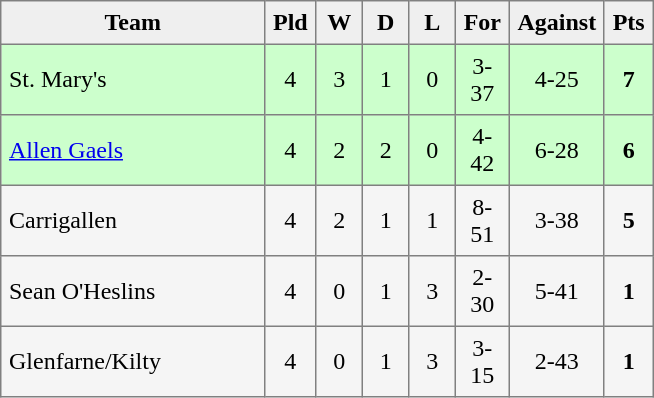<table style=border-collapse:collapse border=1 cellspacing=0 cellpadding=5>
<tr align=center bgcolor=#efefef>
<th width=165>Team</th>
<th width=20>Pld</th>
<th width=20>W</th>
<th width=20>D</th>
<th width=20>L</th>
<th width=20>For</th>
<th width=20>Against</th>
<th width=20>Pts</th>
</tr>
<tr align=center style="background:#ccffcc;">
<td style="text-align:left;">St. Mary's</td>
<td>4</td>
<td>3</td>
<td>1</td>
<td>0</td>
<td>3-37</td>
<td>4-25</td>
<td><strong>7</strong></td>
</tr>
<tr align=center style="background:#ccffcc;">
<td style="text-align:left;"><a href='#'>Allen Gaels</a></td>
<td>4</td>
<td>2</td>
<td>2</td>
<td>0</td>
<td>4-42</td>
<td>6-28</td>
<td><strong>6</strong></td>
</tr>
<tr align=center style="background:#f5f5f5;">
<td style="text-align:left;">Carrigallen</td>
<td>4</td>
<td>2</td>
<td>1</td>
<td>1</td>
<td>8-51</td>
<td>3-38</td>
<td><strong>5</strong></td>
</tr>
<tr align=center style="background:#f5f5f5;">
<td style="text-align:left;">Sean O'Heslins</td>
<td>4</td>
<td>0</td>
<td>1</td>
<td>3</td>
<td>2-30</td>
<td>5-41</td>
<td><strong>1</strong></td>
</tr>
<tr align=center style="background:#f5f5f5;">
<td style="text-align:left;">Glenfarne/Kilty</td>
<td>4</td>
<td>0</td>
<td>1</td>
<td>3</td>
<td>3-15</td>
<td>2-43</td>
<td><strong>1</strong></td>
</tr>
</table>
